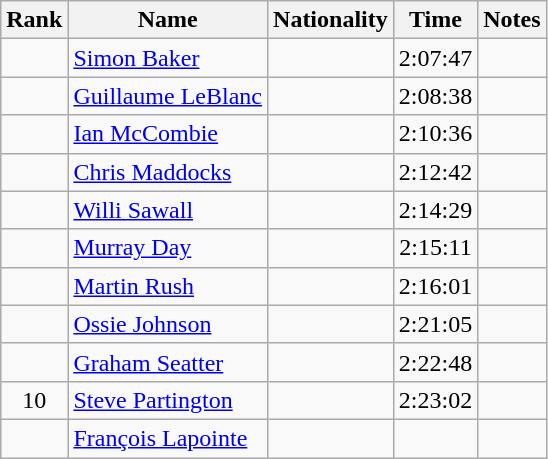<table class="wikitable sortable" style=" text-align:center">
<tr>
<th>Rank</th>
<th>Name</th>
<th>Nationality</th>
<th>Time</th>
<th>Notes</th>
</tr>
<tr>
<td></td>
<td align=left><a href='#'>Simon Baker</a></td>
<td align=left></td>
<td>2:07:47</td>
<td></td>
</tr>
<tr>
<td></td>
<td align=left><a href='#'>Guillaume LeBlanc</a></td>
<td align=left></td>
<td>2:08:38</td>
<td></td>
</tr>
<tr>
<td></td>
<td align=left><a href='#'>Ian McCombie</a></td>
<td align=left></td>
<td>2:10:36</td>
<td></td>
</tr>
<tr>
<td></td>
<td align=left><a href='#'>Chris Maddocks</a></td>
<td align=left></td>
<td>2:12:42</td>
<td></td>
</tr>
<tr>
<td></td>
<td align=left><a href='#'>Willi Sawall</a></td>
<td align=left></td>
<td>2:14:29</td>
<td></td>
</tr>
<tr>
<td></td>
<td align=left><a href='#'>Murray Day</a></td>
<td align=left></td>
<td>2:15:11</td>
<td></td>
</tr>
<tr>
<td></td>
<td align=left><a href='#'>Martin Rush</a></td>
<td align=left></td>
<td>2:16:01</td>
<td></td>
</tr>
<tr>
<td></td>
<td align=left><a href='#'>Ossie Johnson</a></td>
<td align=left></td>
<td>2:21:05</td>
<td></td>
</tr>
<tr>
<td></td>
<td align=left><a href='#'>Graham Seatter</a></td>
<td align=left></td>
<td>2:22:48</td>
<td></td>
</tr>
<tr>
<td>10</td>
<td align=left><a href='#'>Steve Partington</a></td>
<td align=left></td>
<td>2:23:02</td>
<td></td>
</tr>
<tr>
<td></td>
<td align=left><a href='#'>François Lapointe</a></td>
<td align=left></td>
<td></td>
<td></td>
</tr>
</table>
